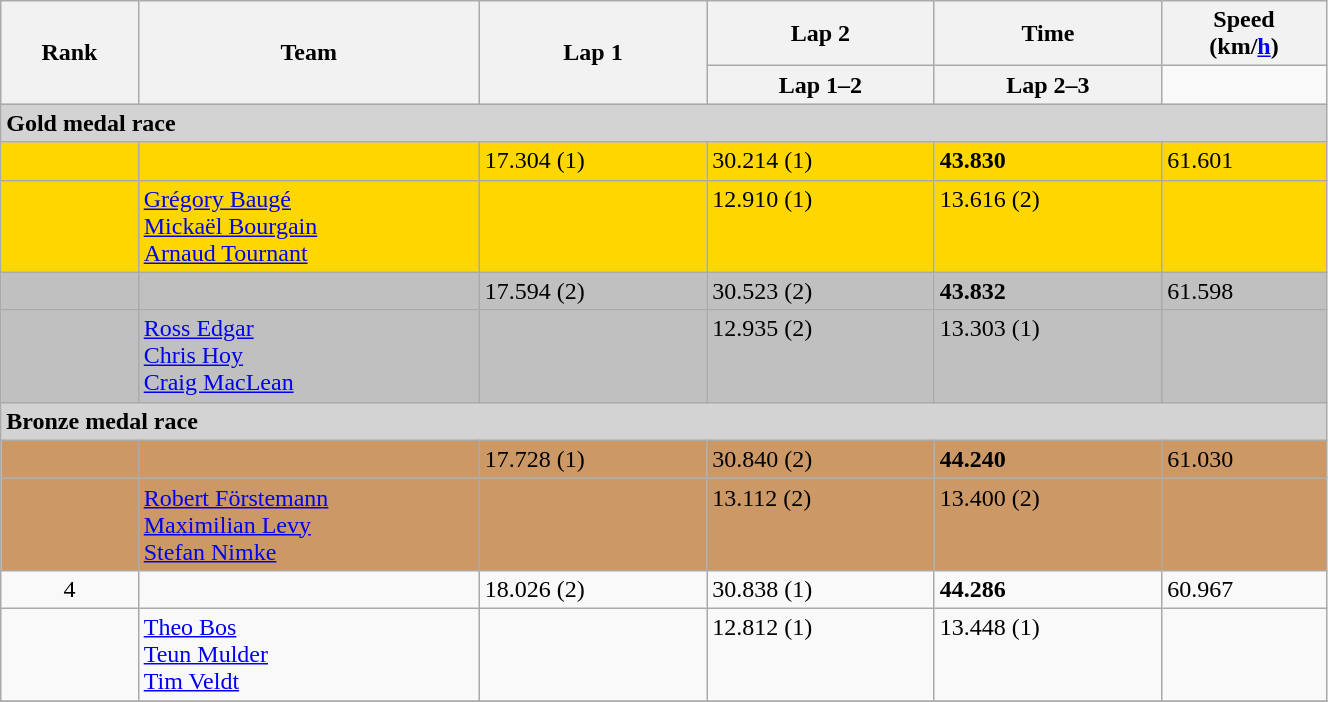<table class="wikitable" width=70%>
<tr>
<th rowspan=2>Rank</th>
<th rowspan=2 width=220>Team</th>
<th rowspan=2>Lap 1</th>
<th>Lap 2</th>
<th>Time</th>
<th>Speed<br>(km/<a href='#'>h</a>)</th>
</tr>
<tr>
<th>Lap 1–2</th>
<th>Lap 2–3</th>
</tr>
<tr bgcolor=d3d3d3 align=left>
<td colspan=6><strong>Gold medal race</strong></td>
</tr>
<tr bgcolor=gold>
<td align=center></td>
<td><strong></strong></td>
<td>17.304 (1)</td>
<td>30.214 (1)</td>
<td><strong>43.830</strong></td>
<td>61.601</td>
</tr>
<tr valign=top bgcolor=gold>
<td></td>
<td><a href='#'>Grégory Baugé</a><br><a href='#'>Mickaël Bourgain</a><br><a href='#'>Arnaud Tournant</a></td>
<td></td>
<td>12.910 (1)</td>
<td>13.616 (2)</td>
<td></td>
</tr>
<tr bgcolor=silver>
<td align=center></td>
<td><strong></strong></td>
<td>17.594 (2)</td>
<td>30.523 (2)</td>
<td><strong>43.832</strong></td>
<td>61.598</td>
</tr>
<tr valign=top bgcolor=silver>
<td></td>
<td><a href='#'>Ross Edgar</a><br><a href='#'>Chris Hoy</a><br><a href='#'>Craig MacLean</a></td>
<td></td>
<td>12.935 (2)</td>
<td>13.303 (1)</td>
<td></td>
</tr>
<tr bgcolor=d3d3d3 align=left>
<td colspan=6><strong>Bronze medal race</strong></td>
</tr>
<tr bgcolor=cc9966>
<td align=center></td>
<td><strong></strong></td>
<td>17.728 (1)</td>
<td>30.840 (2)</td>
<td><strong>44.240</strong></td>
<td>61.030</td>
</tr>
<tr valign=top bgcolor=cc9966>
<td></td>
<td><a href='#'>Robert Förstemann</a><br><a href='#'>Maximilian Levy</a><br><a href='#'>Stefan Nimke</a></td>
<td></td>
<td>13.112 (2)</td>
<td>13.400 (2)</td>
<td></td>
</tr>
<tr>
<td align=center>4</td>
<td><strong></strong></td>
<td>18.026 (2)</td>
<td>30.838 (1)</td>
<td><strong>44.286</strong></td>
<td>60.967</td>
</tr>
<tr valign=top>
<td></td>
<td><a href='#'>Theo Bos</a><br><a href='#'>Teun Mulder</a><br><a href='#'>Tim Veldt</a></td>
<td></td>
<td>12.812 (1)</td>
<td>13.448 (1)</td>
<td></td>
</tr>
<tr>
</tr>
</table>
